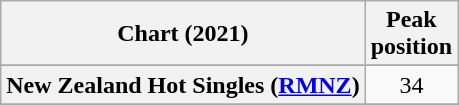<table class="wikitable sortable plainrowheaders" style="text-align:center">
<tr>
<th scope="col">Chart (2021)</th>
<th scope="col">Peak<br>position</th>
</tr>
<tr>
</tr>
<tr>
<th scope="row">New Zealand Hot Singles (<a href='#'>RMNZ</a>)</th>
<td>34</td>
</tr>
<tr>
</tr>
<tr>
</tr>
<tr>
</tr>
</table>
